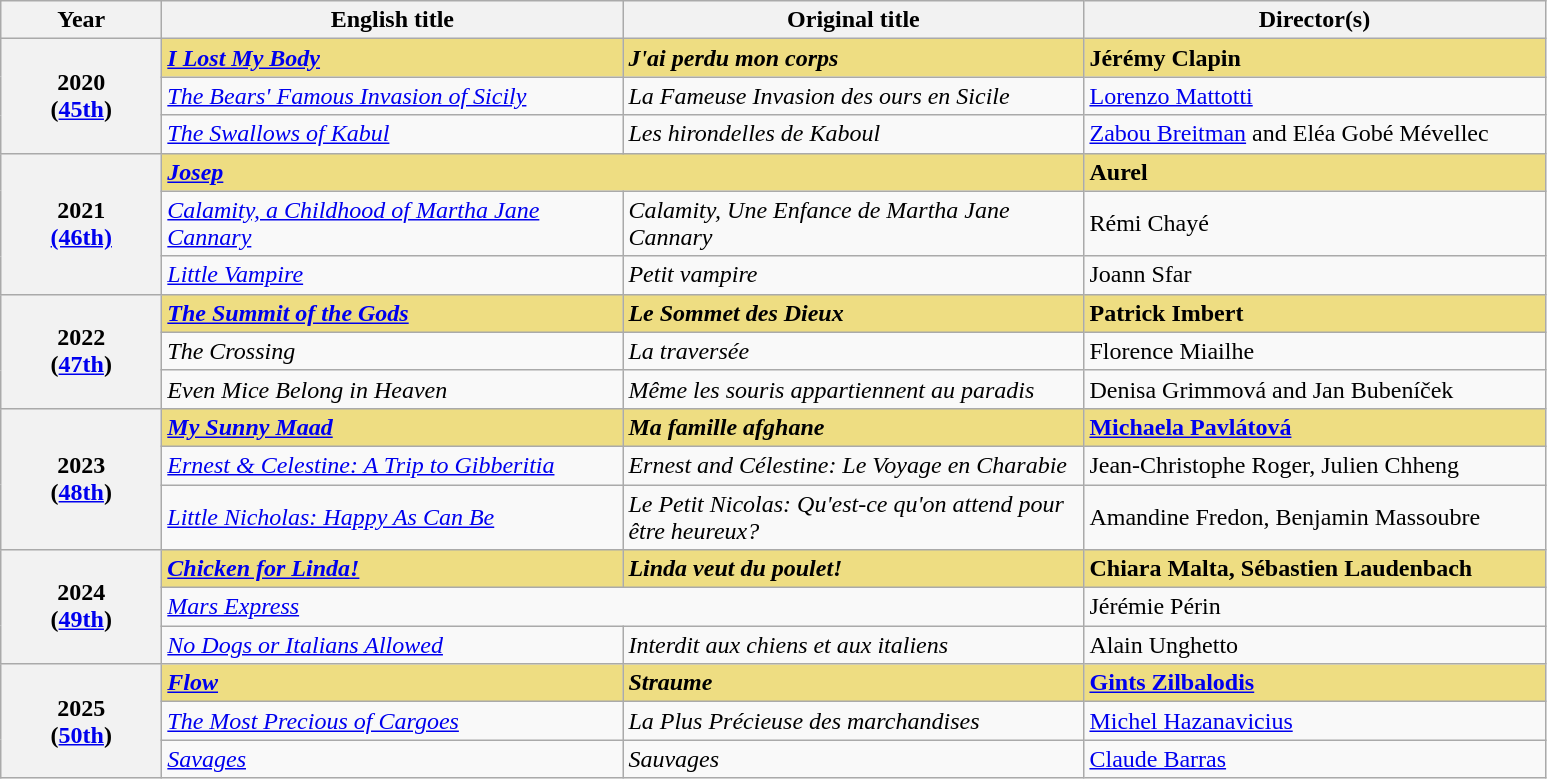<table class="wikitable">
<tr>
<th width="100">Year</th>
<th width="300">English title</th>
<th width="300">Original title</th>
<th width="300">Director(s)</th>
</tr>
<tr>
<th rowspan="3" style="text-align:center;">2020<br>(<a href='#'>45th</a>)</th>
<td style="background:#eedd82;"><strong><em><a href='#'>I Lost My Body</a></em></strong></td>
<td style="background:#eedd82;"><strong><em>J'ai perdu mon corps</em></strong></td>
<td style="background:#eedd82;"><strong>Jérémy Clapin</strong></td>
</tr>
<tr>
<td><em><a href='#'>The Bears' Famous Invasion of Sicily</a></em></td>
<td><em>La Fameuse Invasion des ours en Sicile</em></td>
<td><a href='#'>Lorenzo Mattotti</a></td>
</tr>
<tr>
<td><em><a href='#'>The Swallows of Kabul</a></em></td>
<td><em>Les hirondelles de Kaboul</em></td>
<td><a href='#'>Zabou Breitman</a> and Eléa Gobé Mévellec</td>
</tr>
<tr>
<th rowspan="3" style="text-align:center;">2021<br><a href='#'>(46th)</a><br></th>
<td colspan="2" style="background:#eedd82;"><strong><em><a href='#'>Josep</a></em></strong></td>
<td style="background:#eedd82;"><strong>Aurel</strong></td>
</tr>
<tr>
<td><em><a href='#'>Calamity, a Childhood of Martha Jane Cannary</a></em></td>
<td><em>Calamity, Une Enfance de Martha Jane Cannary</em></td>
<td>Rémi Chayé</td>
</tr>
<tr>
<td><em><a href='#'>Little Vampire</a></em></td>
<td><em>Petit vampire</em></td>
<td>Joann Sfar</td>
</tr>
<tr>
<th rowspan="3" style="text-align:center;">2022<br>(<a href='#'>47th</a>)</th>
<td style="background:#eedd82;"><strong><em><a href='#'>The Summit of the Gods</a></em></strong></td>
<td style="background:#eedd82;"><strong><em>Le Sommet des Dieux</em></strong></td>
<td style="background:#eedd82;"><strong>Patrick Imbert</strong></td>
</tr>
<tr>
<td><em>The Crossing</em></td>
<td><em>La traversée</em></td>
<td>Florence Miailhe</td>
</tr>
<tr>
<td><em>Even Mice Belong in Heaven</em></td>
<td><em>Même les souris appartiennent au paradis</em></td>
<td>Denisa Grimmová and Jan Bubeníček</td>
</tr>
<tr>
<th rowspan="3" style="text-align:center;">2023<br>(<a href='#'>48th</a>)</th>
<td style="background:#eedd82;"><strong><em><a href='#'>My Sunny Maad</a></em></strong></td>
<td style="background:#eedd82;"><strong><em>Ma famille afghane</em></strong></td>
<td style="background:#eedd82;"><strong><a href='#'>Michaela Pavlátová</a></strong></td>
</tr>
<tr>
<td><em><a href='#'>Ernest & Celestine: A Trip to Gibberitia</a></em></td>
<td><em>Ernest and Célestine: Le Voyage en Charabie</em></td>
<td>Jean-Christophe Roger, Julien Chheng</td>
</tr>
<tr>
<td><em><a href='#'>Little Nicholas: Happy As Can Be</a></em></td>
<td><em>Le Petit Nicolas: Qu'est-ce qu'on attend pour être heureux?</em></td>
<td>Amandine Fredon, Benjamin Massoubre</td>
</tr>
<tr>
<th rowspan="3" style="text-align:center;">2024<br>(<a href='#'>49th</a>)</th>
<td style="background:#eedd82;"><strong><em><a href='#'>Chicken for Linda!</a></em></strong></td>
<td style="background:#eedd82;"><strong><em>Linda veut du poulet!</em></strong></td>
<td style="background:#eedd82;"><strong>Chiara Malta, Sébastien Laudenbach</strong></td>
</tr>
<tr>
<td colspan=2><em><a href='#'>Mars Express</a></em></td>
<td>Jérémie Périn</td>
</tr>
<tr>
<td><em><a href='#'>No Dogs or Italians Allowed</a></em></td>
<td><em>Interdit aux chiens et aux italiens</em></td>
<td>Alain Unghetto</td>
</tr>
<tr>
<th rowspan="3" style="text-align:center;">2025<br>(<a href='#'>50th</a>)</th>
<td style="background:#eedd82;"><strong><em><a href='#'>Flow</a></em></strong></td>
<td style="background:#eedd82;"><strong><em>Straume</em></strong></td>
<td style="background:#eedd82;"><strong><a href='#'>Gints Zilbalodis</a></strong></td>
</tr>
<tr>
<td><em><a href='#'>The Most Precious of Cargoes</a></em></td>
<td><em>La Plus Précieuse des marchandises</em></td>
<td><a href='#'>Michel Hazanavicius</a></td>
</tr>
<tr>
<td><em><a href='#'>Savages</a></em></td>
<td><em>Sauvages</em></td>
<td><a href='#'>Claude Barras</a></td>
</tr>
</table>
